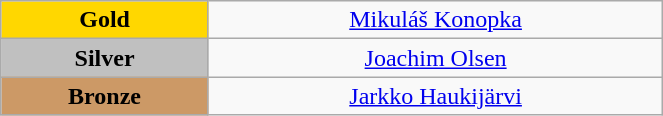<table class="wikitable" style="text-align:center; " width="35%">
<tr>
<td bgcolor="gold"><strong>Gold</strong></td>
<td><a href='#'>Mikuláš Konopka</a><br>  <small><em></em></small></td>
</tr>
<tr>
<td bgcolor="silver"><strong>Silver</strong></td>
<td><a href='#'>Joachim Olsen</a><br>  <small><em></em></small></td>
</tr>
<tr>
<td bgcolor="CC9966"><strong>Bronze</strong></td>
<td><a href='#'>Jarkko Haukijärvi</a><br>  <small><em></em></small></td>
</tr>
</table>
